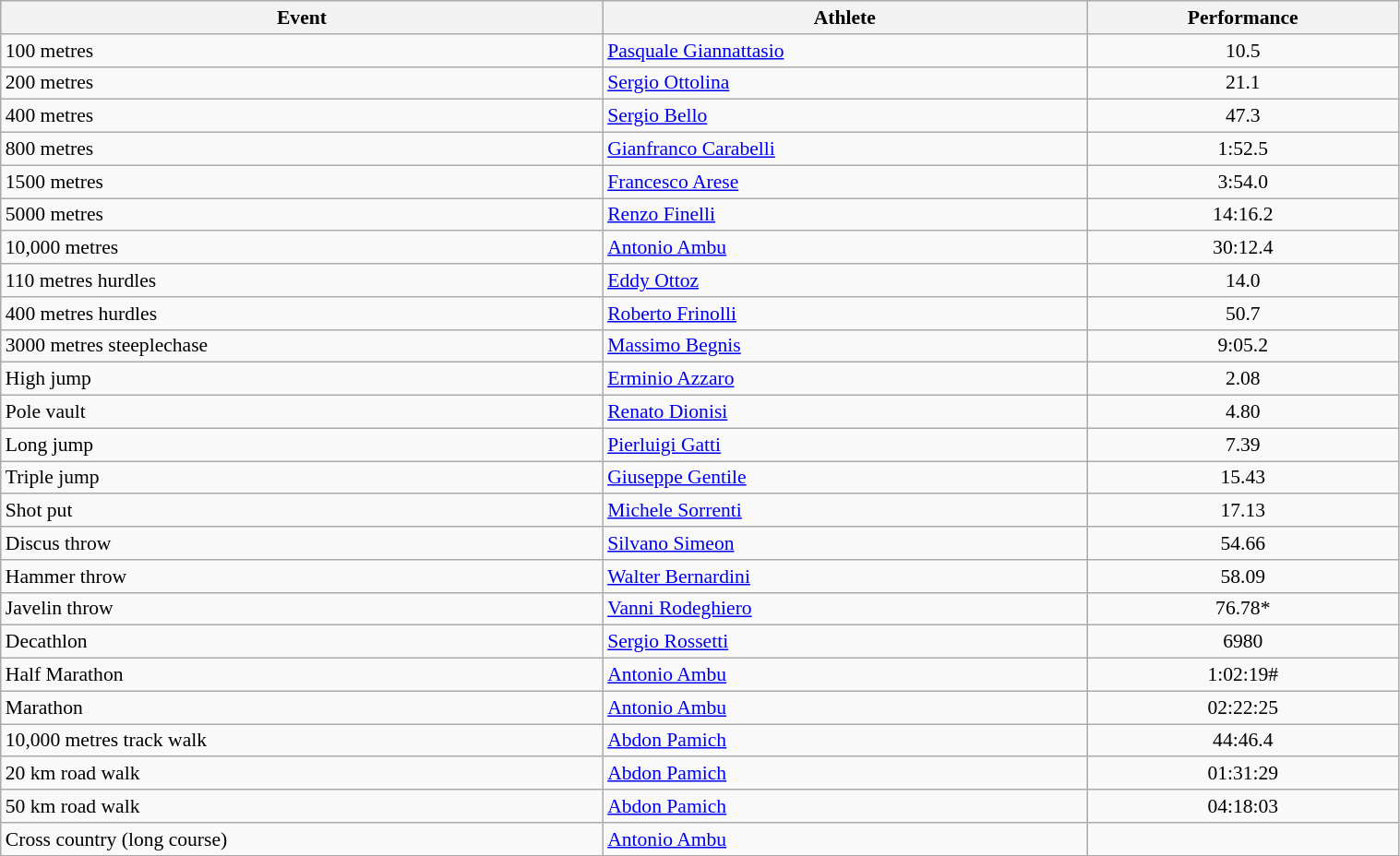<table class="wikitable" width=80% style="font-size:90%; text-align:left;">
<tr>
<th>Event</th>
<th>Athlete</th>
<th>Performance</th>
</tr>
<tr>
<td>100 metres</td>
<td><a href='#'>Pasquale Giannattasio</a></td>
<td align=center>10.5</td>
</tr>
<tr>
<td>200 metres</td>
<td><a href='#'>Sergio Ottolina</a></td>
<td align=center>21.1</td>
</tr>
<tr>
<td>400 metres</td>
<td><a href='#'>Sergio Bello</a></td>
<td align=center>47.3</td>
</tr>
<tr>
<td>800 metres</td>
<td><a href='#'>Gianfranco Carabelli</a></td>
<td align=center>1:52.5</td>
</tr>
<tr>
<td>1500 metres</td>
<td><a href='#'>Francesco Arese</a></td>
<td align=center>3:54.0</td>
</tr>
<tr>
<td>5000 metres</td>
<td><a href='#'>Renzo Finelli</a></td>
<td align=center>14:16.2</td>
</tr>
<tr>
<td>10,000 metres</td>
<td><a href='#'>Antonio Ambu</a></td>
<td align=center>30:12.4</td>
</tr>
<tr>
<td>110 metres hurdles</td>
<td><a href='#'>Eddy Ottoz</a></td>
<td align=center>14.0</td>
</tr>
<tr>
<td>400 metres hurdles</td>
<td><a href='#'>Roberto Frinolli</a></td>
<td align=center>50.7</td>
</tr>
<tr>
<td>3000 metres steeplechase</td>
<td><a href='#'>Massimo Begnis</a></td>
<td align=center>9:05.2</td>
</tr>
<tr>
<td>High jump</td>
<td><a href='#'>Erminio Azzaro</a></td>
<td align=center>2.08</td>
</tr>
<tr>
<td>Pole vault</td>
<td><a href='#'>Renato Dionisi</a></td>
<td align=center>4.80</td>
</tr>
<tr>
<td>Long jump</td>
<td><a href='#'>Pierluigi Gatti</a></td>
<td align=center>7.39</td>
</tr>
<tr>
<td>Triple jump</td>
<td><a href='#'>Giuseppe Gentile</a></td>
<td align=center>15.43</td>
</tr>
<tr>
<td>Shot put</td>
<td><a href='#'>Michele Sorrenti</a></td>
<td align=center>17.13</td>
</tr>
<tr>
<td>Discus throw</td>
<td><a href='#'>Silvano Simeon</a></td>
<td align=center>54.66</td>
</tr>
<tr>
<td>Hammer throw</td>
<td><a href='#'>Walter Bernardini</a></td>
<td align=center>58.09</td>
</tr>
<tr>
<td>Javelin throw</td>
<td><a href='#'>Vanni Rodeghiero</a></td>
<td align=center>76.78*</td>
</tr>
<tr>
<td>Decathlon</td>
<td><a href='#'>Sergio Rossetti</a></td>
<td align=center>6980</td>
</tr>
<tr>
<td>Half Marathon</td>
<td><a href='#'>Antonio Ambu</a></td>
<td align=center>1:02:19#</td>
</tr>
<tr>
<td>Marathon</td>
<td><a href='#'>Antonio Ambu</a></td>
<td align=center>02:22:25</td>
</tr>
<tr>
<td>10,000 metres track walk</td>
<td><a href='#'>Abdon Pamich</a></td>
<td align=center>44:46.4</td>
</tr>
<tr>
<td>20 km road walk</td>
<td><a href='#'>Abdon Pamich</a></td>
<td align=center>01:31:29</td>
</tr>
<tr>
<td>50 km road walk</td>
<td><a href='#'>Abdon Pamich</a></td>
<td align=center>04:18:03</td>
</tr>
<tr>
<td>Cross country (long course)</td>
<td><a href='#'>Antonio Ambu</a></td>
<td align=center></td>
</tr>
</table>
